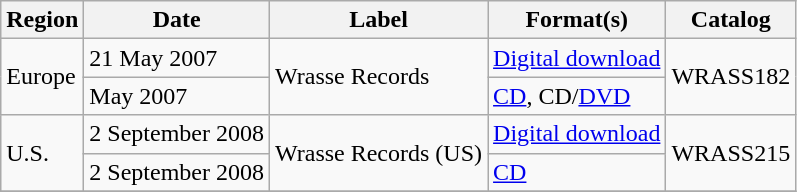<table class="wikitable">
<tr>
<th>Region</th>
<th>Date</th>
<th>Label</th>
<th>Format(s)</th>
<th>Catalog</th>
</tr>
<tr>
<td rowspan=2>Europe</td>
<td>21 May 2007</td>
<td rowspan=2>Wrasse Records</td>
<td><a href='#'>Digital download</a></td>
<td rowspan=2>WRASS182</td>
</tr>
<tr>
<td>May 2007</td>
<td><a href='#'>CD</a>, CD/<a href='#'>DVD</a></td>
</tr>
<tr>
<td rowspan=2>U.S.</td>
<td>2 September 2008</td>
<td rowspan=2>Wrasse Records (US)</td>
<td><a href='#'>Digital download</a></td>
<td rowspan=2>WRASS215</td>
</tr>
<tr>
<td>2 September 2008</td>
<td><a href='#'>CD</a></td>
</tr>
<tr>
</tr>
</table>
